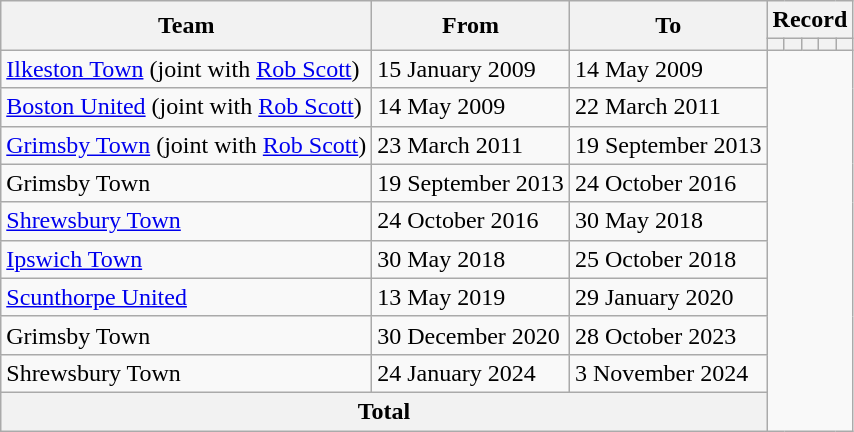<table class=wikitable style=text-align:center>
<tr>
<th rowspan=2>Team</th>
<th rowspan=2>From</th>
<th rowspan=2>To</th>
<th colspan=5>Record</th>
</tr>
<tr>
<th></th>
<th></th>
<th></th>
<th></th>
<th></th>
</tr>
<tr>
<td align=left><a href='#'>Ilkeston Town</a> (joint with <a href='#'>Rob Scott</a>)</td>
<td align=left>15 January 2009</td>
<td align=left>14 May 2009<br></td>
</tr>
<tr>
<td align=left><a href='#'>Boston United</a> (joint with <a href='#'>Rob Scott</a>)</td>
<td align=left>14 May 2009</td>
<td align=left>22 March 2011<br></td>
</tr>
<tr>
<td align=left><a href='#'>Grimsby Town</a> (joint with <a href='#'>Rob Scott</a>)</td>
<td align=left>23 March 2011</td>
<td align=left>19 September 2013<br></td>
</tr>
<tr>
<td align=left>Grimsby Town</td>
<td align=left>19 September 2013</td>
<td align=left>24 October 2016<br></td>
</tr>
<tr>
<td align=left><a href='#'>Shrewsbury Town</a></td>
<td align=left>24 October 2016</td>
<td align=left>30 May 2018<br></td>
</tr>
<tr>
<td align=left><a href='#'>Ipswich Town</a></td>
<td align=left>30 May 2018</td>
<td align=left>25 October 2018<br></td>
</tr>
<tr>
<td align=left><a href='#'>Scunthorpe United</a></td>
<td align=left>13 May 2019</td>
<td align=left>29 January 2020<br></td>
</tr>
<tr>
<td align=left>Grimsby Town</td>
<td align=left>30 December 2020</td>
<td align=left>28 October 2023<br></td>
</tr>
<tr>
<td align=left>Shrewsbury Town</td>
<td align=left>24 January 2024</td>
<td align=left>3 November 2024<br></td>
</tr>
<tr>
<th colspan=3>Total<br></th>
</tr>
</table>
